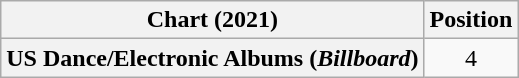<table class="wikitable plainrowheaders sortable">
<tr>
<th>Chart (2021)</th>
<th>Position</th>
</tr>
<tr>
<th scope="row">US Dance/Electronic Albums (<em>Billboard</em>)</th>
<td style="text-align:center;">4</td>
</tr>
</table>
